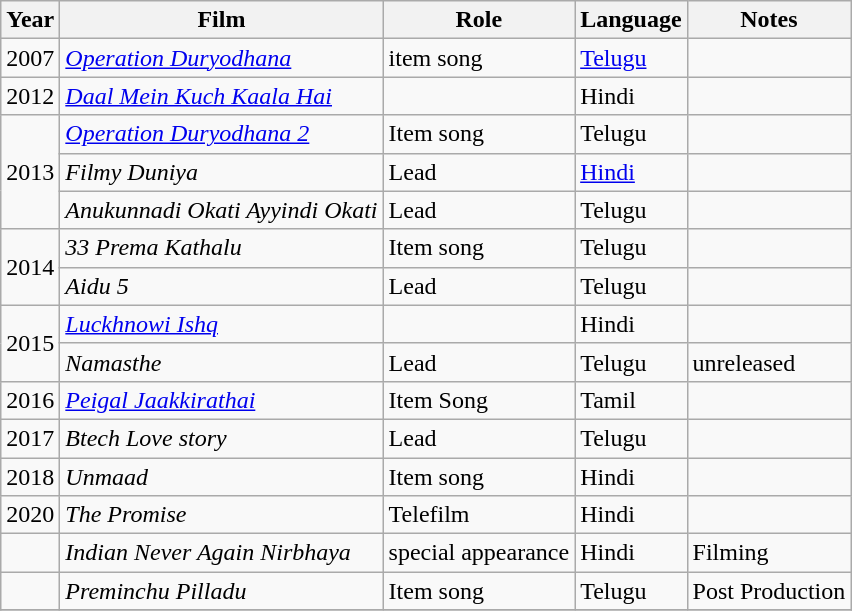<table class="wikitable sortable">
<tr>
<th>Year</th>
<th>Film</th>
<th>Role</th>
<th>Language</th>
<th>Notes</th>
</tr>
<tr>
<td>2007</td>
<td><em><a href='#'>Operation Duryodhana</a></em></td>
<td>item song</td>
<td><a href='#'>Telugu</a></td>
<td></td>
</tr>
<tr>
<td>2012</td>
<td><em><a href='#'>Daal Mein Kuch Kaala Hai</a></em></td>
<td></td>
<td>Hindi</td>
<td></td>
</tr>
<tr>
<td rowspan="3">2013</td>
<td><em><a href='#'>Operation Duryodhana 2</a></em></td>
<td>Item song</td>
<td>Telugu</td>
<td></td>
</tr>
<tr>
<td><em>Filmy Duniya</em></td>
<td>Lead</td>
<td><a href='#'>Hindi</a></td>
<td></td>
</tr>
<tr>
<td><em>Anukunnadi Okati Ayyindi Okati</em></td>
<td>Lead</td>
<td>Telugu</td>
<td></td>
</tr>
<tr>
<td rowspan="2">2014</td>
<td><em>33 Prema Kathalu</em></td>
<td>Item song</td>
<td>Telugu</td>
<td></td>
</tr>
<tr>
<td><em>Aidu 5</em></td>
<td>Lead</td>
<td>Telugu</td>
<td></td>
</tr>
<tr>
<td rowspan="2">2015</td>
<td><em><a href='#'>Luckhnowi Ishq</a></em></td>
<td></td>
<td>Hindi</td>
<td></td>
</tr>
<tr>
<td><em>Namasthe</em></td>
<td>Lead</td>
<td>Telugu</td>
<td>unreleased</td>
</tr>
<tr>
<td>2016</td>
<td><em><a href='#'>Peigal Jaakkirathai</a></em></td>
<td>Item Song</td>
<td>Tamil</td>
<td></td>
</tr>
<tr>
<td>2017</td>
<td><em>Btech Love story</em></td>
<td>Lead</td>
<td>Telugu</td>
<td></td>
</tr>
<tr>
<td>2018</td>
<td><em>Unmaad</em></td>
<td>Item song</td>
<td>Hindi</td>
<td></td>
</tr>
<tr>
<td>2020</td>
<td><em>The Promise </em></td>
<td>Telefilm</td>
<td>Hindi</td>
<td></td>
</tr>
<tr>
<td></td>
<td><em>Indian Never Again Nirbhaya</em></td>
<td>special appearance</td>
<td>Hindi</td>
<td>Filming</td>
</tr>
<tr>
<td></td>
<td><em>Preminchu Pilladu</em></td>
<td>Item song</td>
<td>Telugu</td>
<td>Post Production</td>
</tr>
<tr>
</tr>
</table>
